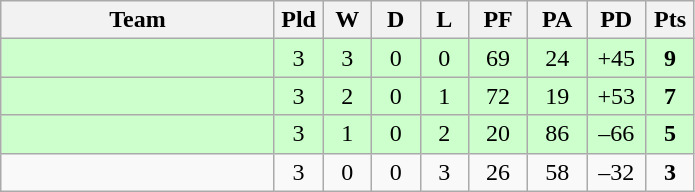<table class="wikitable" style="text-align:center;">
<tr>
<th width=175>Team</th>
<th width=25 abbr="Played">Pld</th>
<th width=25 abbr="Won">W</th>
<th width=25 abbr="Drawn">D</th>
<th width=25 abbr="Lost">L</th>
<th width=32 abbr="Points for">PF</th>
<th width=32 abbr="Points against">PA</th>
<th width=32 abbr="Points difference">PD</th>
<th width=25 abbr="Points">Pts</th>
</tr>
<tr bgcolor=ccffcc>
<td align=left></td>
<td>3</td>
<td>3</td>
<td>0</td>
<td>0</td>
<td>69</td>
<td>24</td>
<td>+45</td>
<td><strong>9</strong></td>
</tr>
<tr bgcolor=ccffcc>
<td align=left></td>
<td>3</td>
<td>2</td>
<td>0</td>
<td>1</td>
<td>72</td>
<td>19</td>
<td>+53</td>
<td><strong>7</strong></td>
</tr>
<tr bgcolor=ccffcc>
<td align=left></td>
<td>3</td>
<td>1</td>
<td>0</td>
<td>2</td>
<td>20</td>
<td>86</td>
<td>–66</td>
<td><strong>5</strong></td>
</tr>
<tr>
<td align=left></td>
<td>3</td>
<td>0</td>
<td>0</td>
<td>3</td>
<td>26</td>
<td>58</td>
<td>–32</td>
<td><strong>3</strong></td>
</tr>
</table>
